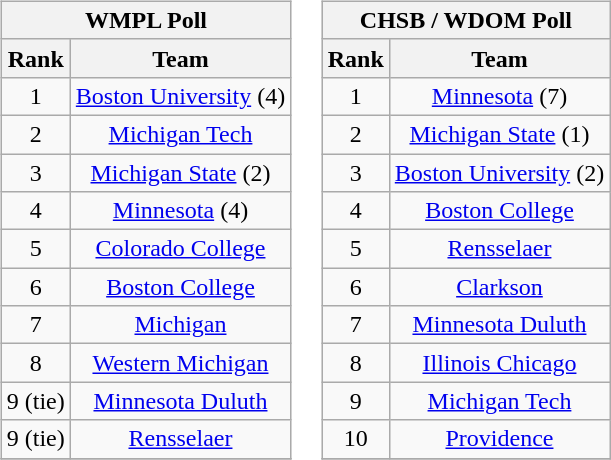<table>
<tr style="vertical-align:top;">
<td><br><table class="wikitable" style="text-align:center;">
<tr>
<th colspan=2><strong>WMPL Poll</strong></th>
</tr>
<tr>
<th>Rank</th>
<th>Team</th>
</tr>
<tr>
<td>1</td>
<td><a href='#'>Boston University</a> (4)</td>
</tr>
<tr>
<td>2</td>
<td><a href='#'>Michigan Tech</a></td>
</tr>
<tr>
<td>3</td>
<td><a href='#'>Michigan State</a> (2)</td>
</tr>
<tr>
<td>4</td>
<td><a href='#'>Minnesota</a> (4)</td>
</tr>
<tr>
<td>5</td>
<td><a href='#'>Colorado College</a></td>
</tr>
<tr>
<td>6</td>
<td><a href='#'>Boston College</a></td>
</tr>
<tr>
<td>7</td>
<td><a href='#'>Michigan</a></td>
</tr>
<tr>
<td>8</td>
<td><a href='#'>Western Michigan</a></td>
</tr>
<tr>
<td>9 (tie)</td>
<td><a href='#'>Minnesota Duluth</a></td>
</tr>
<tr>
<td>9 (tie)</td>
<td><a href='#'>Rensselaer</a></td>
</tr>
<tr>
</tr>
</table>
</td>
<td><br><table class="wikitable" style="text-align:center;">
<tr>
<th colspan=2><strong>CHSB / WDOM Poll</strong></th>
</tr>
<tr>
<th>Rank</th>
<th>Team</th>
</tr>
<tr>
<td>1</td>
<td><a href='#'>Minnesota</a> (7)</td>
</tr>
<tr>
<td>2</td>
<td><a href='#'>Michigan State</a> (1)</td>
</tr>
<tr>
<td>3</td>
<td><a href='#'>Boston University</a> (2)</td>
</tr>
<tr>
<td>4</td>
<td><a href='#'>Boston College</a></td>
</tr>
<tr>
<td>5</td>
<td><a href='#'>Rensselaer</a></td>
</tr>
<tr>
<td>6</td>
<td><a href='#'>Clarkson</a></td>
</tr>
<tr>
<td>7</td>
<td><a href='#'>Minnesota Duluth</a></td>
</tr>
<tr>
<td>8</td>
<td><a href='#'>Illinois Chicago</a></td>
</tr>
<tr>
<td>9</td>
<td><a href='#'>Michigan Tech</a></td>
</tr>
<tr>
<td>10</td>
<td><a href='#'>Providence</a></td>
</tr>
<tr>
</tr>
</table>
</td>
</tr>
</table>
